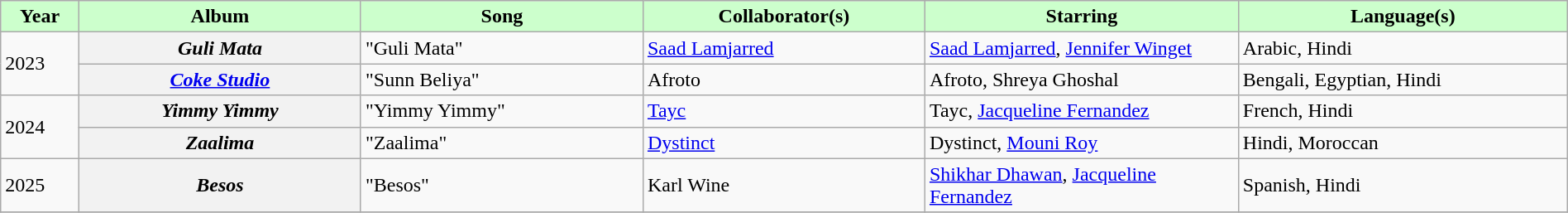<table class="wikitable plainrowheaders" style="width:100%; textcolor:#000">
<tr style="background:#cfc; text-align:center;">
<td scope="col" style="width:5%;"><strong>Year</strong></td>
<td scope="col" style="width:18%;"><strong>Album</strong></td>
<td scope="col" style="width:18%;"><strong>Song</strong></td>
<td scope="col" style="width:18%;"><strong>Collaborator(s)</strong></td>
<td scope="col" style="width:20%;"><strong>Starring</strong></td>
<td scope="col" style="width:21%;"><strong>Language(s)</strong></td>
</tr>
<tr>
<td rowspan="2">2023</td>
<th scope="row"><em>Guli Mata</em></th>
<td>"Guli Mata"</td>
<td><a href='#'>Saad Lamjarred</a></td>
<td><a href='#'>Saad Lamjarred</a>, <a href='#'>Jennifer Winget</a></td>
<td>Arabic, Hindi</td>
</tr>
<tr>
<th scope="row"><em><a href='#'>Coke Studio</a></em></th>
<td>"Sunn Beliya"</td>
<td>Afroto</td>
<td>Afroto, Shreya Ghoshal</td>
<td>Bengali, Egyptian, Hindi</td>
</tr>
<tr>
<td rowspan="2">2024</td>
<th scope="row"><em>Yimmy Yimmy</em></th>
<td>"Yimmy Yimmy"</td>
<td><a href='#'>Tayc</a></td>
<td>Tayc, <a href='#'>Jacqueline Fernandez</a></td>
<td>French, Hindi</td>
</tr>
<tr>
<th scope="row"><em>Zaalima</em></th>
<td>"Zaalima"</td>
<td><a href='#'>Dystinct</a></td>
<td>Dystinct, <a href='#'>Mouni Roy</a></td>
<td>Hindi, Moroccan</td>
</tr>
<tr>
<td>2025</td>
<th scope="row"><em>Besos</em></th>
<td>"Besos"</td>
<td>Karl Wine</td>
<td><a href='#'>Shikhar Dhawan</a>, <a href='#'>Jacqueline Fernandez</a></td>
<td>Spanish, Hindi</td>
</tr>
<tr>
</tr>
</table>
